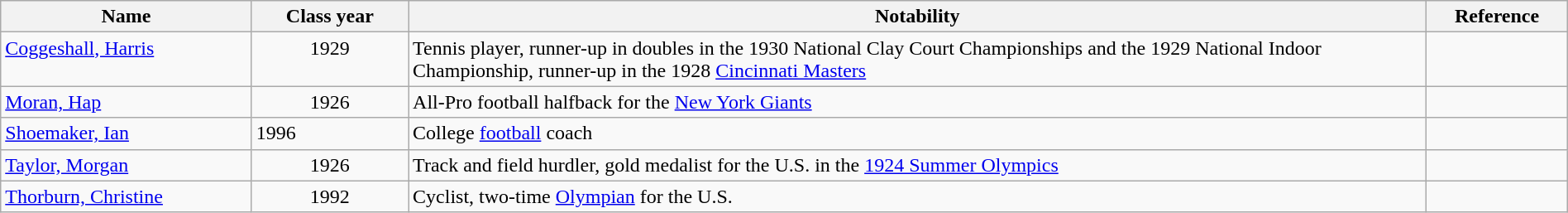<table class="wikitable sortable" style="width:100%">
<tr>
<th width="*">Name</th>
<th width="10%">Class year</th>
<th width="65%">Notability</th>
<th width="*">Reference</th>
</tr>
<tr valign="top">
<td><a href='#'>Coggeshall, Harris</a></td>
<td align="center">1929</td>
<td>Tennis player, runner-up in doubles in the 1930 National Clay Court Championships and the 1929 National Indoor Championship, runner-up in the 1928 <a href='#'>Cincinnati Masters</a></td>
<td align="center"></td>
</tr>
<tr valign="top">
<td><a href='#'>Moran, Hap</a></td>
<td align="center">1926</td>
<td>All-Pro football halfback for the <a href='#'>New York Giants</a></td>
<td align="center"></td>
</tr>
<tr>
<td><a href='#'>Shoemaker, Ian</a></td>
<td>1996</td>
<td>College <a href='#'>football</a> coach</td>
<td></td>
</tr>
<tr valign="top">
<td><a href='#'>Taylor, Morgan</a></td>
<td align="center">1926</td>
<td>Track and field hurdler, gold medalist for the U.S. in the <a href='#'>1924 Summer Olympics</a></td>
<td align="center"></td>
</tr>
<tr valign="top">
<td><a href='#'>Thorburn, Christine</a></td>
<td align="center">1992</td>
<td>Cyclist, two-time <a href='#'>Olympian</a> for the U.S.</td>
<td align="center"></td>
</tr>
</table>
